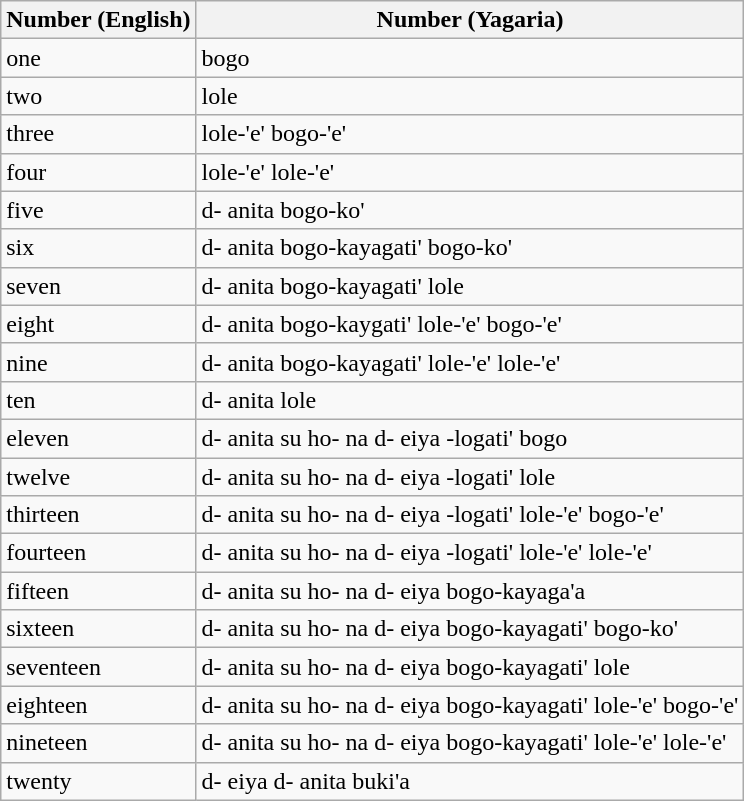<table class="wikitable">
<tr>
<th>Number (English)</th>
<th>Number (Yagaria)</th>
</tr>
<tr>
<td>one</td>
<td>bogo</td>
</tr>
<tr>
<td>two</td>
<td>lole</td>
</tr>
<tr>
<td>three</td>
<td>lole-'e' bogo-'e'</td>
</tr>
<tr>
<td>four</td>
<td>lole-'e' lole-'e'</td>
</tr>
<tr>
<td>five</td>
<td>d- anita bogo-ko'</td>
</tr>
<tr>
<td>six</td>
<td>d- anita bogo-kayagati' bogo-ko'</td>
</tr>
<tr>
<td>seven</td>
<td>d- anita bogo-kayagati' lole</td>
</tr>
<tr>
<td>eight</td>
<td>d- anita bogo-kaygati' lole-'e' bogo-'e'</td>
</tr>
<tr>
<td>nine</td>
<td>d- anita bogo-kayagati' lole-'e' lole-'e'</td>
</tr>
<tr>
<td>ten</td>
<td>d- anita lole</td>
</tr>
<tr>
<td>eleven</td>
<td>d- anita su ho- na d- eiya -logati' bogo</td>
</tr>
<tr>
<td>twelve</td>
<td>d- anita su ho- na d- eiya -logati' lole</td>
</tr>
<tr>
<td>thirteen</td>
<td>d- anita su ho- na d- eiya -logati' lole-'e' bogo-'e'</td>
</tr>
<tr>
<td>fourteen</td>
<td>d- anita su ho- na d- eiya -logati' lole-'e' lole-'e'</td>
</tr>
<tr>
<td>fifteen</td>
<td>d- anita su ho- na d- eiya bogo-kayaga'a</td>
</tr>
<tr>
<td>sixteen</td>
<td>d- anita su ho- na d- eiya bogo-kayagati' bogo-ko'</td>
</tr>
<tr>
<td>seventeen</td>
<td>d- anita su ho- na d- eiya bogo-kayagati' lole</td>
</tr>
<tr>
<td>eighteen</td>
<td>d- anita su ho- na d- eiya bogo-kayagati' lole-'e' bogo-'e'</td>
</tr>
<tr>
<td>nineteen</td>
<td>d- anita su ho- na d- eiya bogo-kayagati' lole-'e' lole-'e'</td>
</tr>
<tr>
<td>twenty</td>
<td>d- eiya d- anita buki'a</td>
</tr>
</table>
